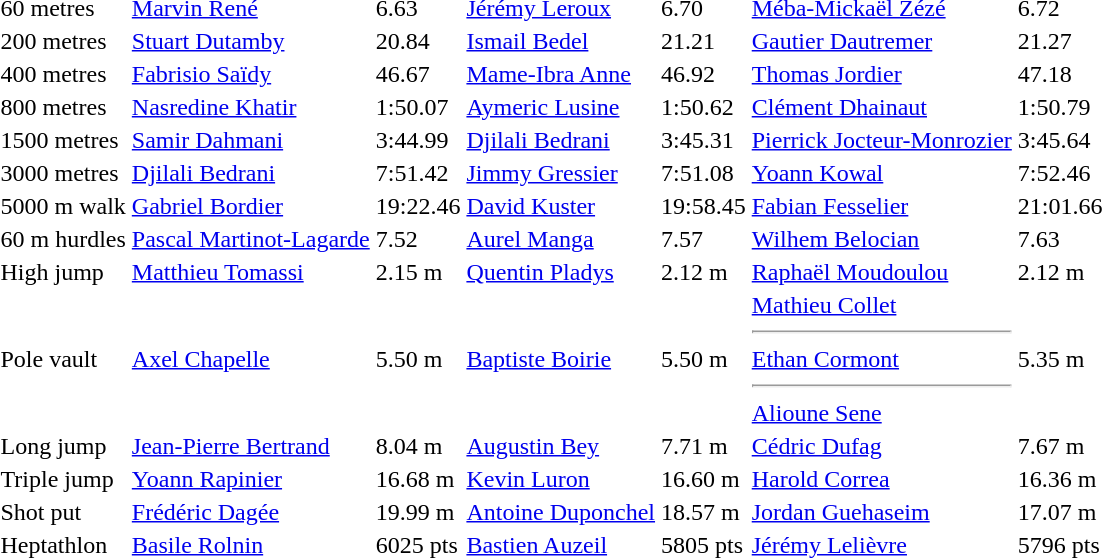<table>
<tr>
<td>60 metres</td>
<td><a href='#'>Marvin René</a></td>
<td>6.63</td>
<td><a href='#'>Jérémy Leroux</a></td>
<td>6.70</td>
<td><a href='#'>Méba-Mickaël Zézé</a></td>
<td>6.72</td>
</tr>
<tr>
<td>200 metres</td>
<td><a href='#'>Stuart Dutamby</a></td>
<td>20.84</td>
<td><a href='#'>Ismail Bedel</a></td>
<td>21.21</td>
<td><a href='#'>Gautier Dautremer</a></td>
<td>21.27</td>
</tr>
<tr>
<td>400 metres</td>
<td><a href='#'>Fabrisio Saïdy</a></td>
<td>46.67</td>
<td><a href='#'>Mame-Ibra Anne</a></td>
<td>46.92</td>
<td><a href='#'>Thomas Jordier</a></td>
<td>47.18</td>
</tr>
<tr>
<td>800 metres</td>
<td><a href='#'>Nasredine Khatir</a></td>
<td>1:50.07</td>
<td><a href='#'>Aymeric Lusine</a></td>
<td>1:50.62</td>
<td><a href='#'>Clément Dhainaut</a></td>
<td>1:50.79</td>
</tr>
<tr>
<td>1500 metres</td>
<td><a href='#'>Samir Dahmani</a></td>
<td>3:44.99</td>
<td><a href='#'>Djilali Bedrani</a></td>
<td>3:45.31</td>
<td><a href='#'>Pierrick Jocteur-Monrozier</a></td>
<td>3:45.64</td>
</tr>
<tr>
<td>3000 metres</td>
<td><a href='#'>Djilali Bedrani</a></td>
<td>7:51.42</td>
<td><a href='#'>Jimmy Gressier</a></td>
<td>7:51.08</td>
<td><a href='#'>Yoann Kowal</a></td>
<td>7:52.46</td>
</tr>
<tr>
<td>5000 m walk</td>
<td><a href='#'>Gabriel Bordier</a></td>
<td>19:22.46</td>
<td><a href='#'>David Kuster</a></td>
<td>19:58.45</td>
<td><a href='#'>Fabian Fesselier</a></td>
<td>21:01.66</td>
</tr>
<tr>
<td>60 m hurdles</td>
<td><a href='#'>Pascal Martinot-Lagarde</a></td>
<td>7.52</td>
<td><a href='#'>Aurel Manga</a></td>
<td>7.57</td>
<td><a href='#'>Wilhem Belocian</a></td>
<td>7.63</td>
</tr>
<tr>
<td>High jump</td>
<td><a href='#'>Matthieu Tomassi</a></td>
<td>2.15 m</td>
<td><a href='#'>Quentin Pladys</a></td>
<td>2.12 m</td>
<td><a href='#'>Raphaël Moudoulou</a></td>
<td>2.12 m</td>
</tr>
<tr>
<td>Pole vault</td>
<td><a href='#'>Axel Chapelle</a></td>
<td>5.50 m</td>
<td><a href='#'>Baptiste Boirie</a></td>
<td>5.50 m</td>
<td><a href='#'>Mathieu Collet</a><hr><a href='#'>Ethan Cormont</a><hr><a href='#'>Alioune Sene</a></td>
<td>5.35 m</td>
</tr>
<tr>
<td>Long jump</td>
<td><a href='#'>Jean-Pierre Bertrand</a></td>
<td>8.04 m</td>
<td><a href='#'>Augustin Bey</a></td>
<td>7.71 m</td>
<td><a href='#'>Cédric Dufag</a></td>
<td>7.67 m</td>
</tr>
<tr>
<td>Triple jump</td>
<td><a href='#'>Yoann Rapinier</a></td>
<td>16.68 m</td>
<td><a href='#'>Kevin Luron</a></td>
<td>16.60 m</td>
<td><a href='#'>Harold Correa</a></td>
<td>16.36 m</td>
</tr>
<tr>
<td>Shot put</td>
<td><a href='#'>Frédéric Dagée</a></td>
<td>19.99 m</td>
<td><a href='#'>Antoine Duponchel</a></td>
<td>18.57 m</td>
<td><a href='#'>Jordan Guehaseim</a></td>
<td>17.07 m</td>
</tr>
<tr>
<td>Heptathlon</td>
<td><a href='#'>Basile Rolnin</a></td>
<td>6025 pts</td>
<td><a href='#'>Bastien Auzeil</a></td>
<td>5805 pts</td>
<td><a href='#'>Jérémy Lelièvre</a></td>
<td>5796 pts</td>
</tr>
</table>
